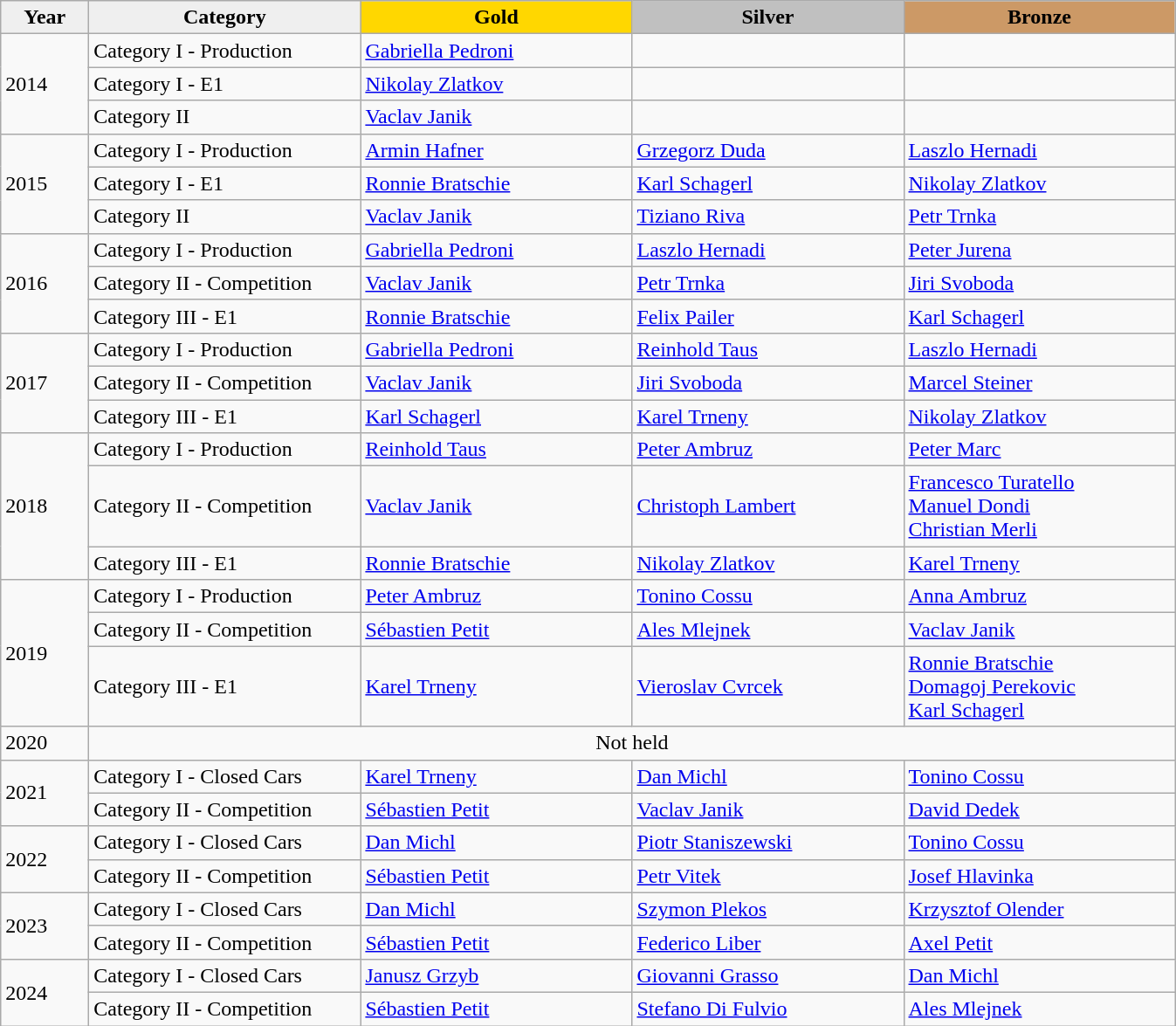<table class="wikitable" style="font-size:100%">
<tr align=center>
<th scope=col style="width:60px; background: #efefef;">Year</th>
<th scope=col style="width:200px; background: #efefef;">Category</th>
<th scope=col style="width:200px; background: gold;">Gold</th>
<th scope=col style="width:200px; background: silver;">Silver</th>
<th scope=col style="width:200px; background: #cc9966;">Bronze</th>
</tr>
<tr>
<td rowspan=3>2014</td>
<td>Category I - Production</td>
<td> <a href='#'>Gabriella Pedroni</a></td>
<td></td>
<td></td>
</tr>
<tr>
<td>Category I - E1</td>
<td> <a href='#'>Nikolay Zlatkov</a></td>
<td></td>
<td></td>
</tr>
<tr>
<td>Category II</td>
<td> <a href='#'>Vaclav Janik</a></td>
<td></td>
<td></td>
</tr>
<tr>
<td rowspan=3>2015</td>
<td>Category I - Production</td>
<td> <a href='#'>Armin Hafner</a></td>
<td> <a href='#'>Grzegorz Duda</a></td>
<td> <a href='#'>Laszlo Hernadi</a></td>
</tr>
<tr>
<td>Category I - E1</td>
<td> <a href='#'>Ronnie Bratschie</a></td>
<td> <a href='#'>Karl Schagerl</a></td>
<td> <a href='#'>Nikolay Zlatkov</a></td>
</tr>
<tr>
<td>Category II</td>
<td> <a href='#'>Vaclav Janik</a></td>
<td> <a href='#'>Tiziano Riva</a></td>
<td> <a href='#'>Petr Trnka</a></td>
</tr>
<tr>
<td rowspan=3>2016</td>
<td>Category I - Production</td>
<td> <a href='#'>Gabriella Pedroni</a></td>
<td> <a href='#'>Laszlo Hernadi</a></td>
<td> <a href='#'>Peter Jurena</a></td>
</tr>
<tr>
<td>Category II - Competition</td>
<td> <a href='#'>Vaclav Janik</a></td>
<td> <a href='#'>Petr Trnka</a></td>
<td> <a href='#'>Jiri Svoboda</a></td>
</tr>
<tr>
<td>Category III - E1</td>
<td> <a href='#'>Ronnie Bratschie</a></td>
<td> <a href='#'>Felix Pailer</a></td>
<td> <a href='#'>Karl Schagerl</a></td>
</tr>
<tr>
<td rowspan=3>2017</td>
<td>Category I - Production</td>
<td> <a href='#'>Gabriella Pedroni</a></td>
<td> <a href='#'>Reinhold Taus</a></td>
<td> <a href='#'>Laszlo Hernadi</a></td>
</tr>
<tr>
<td>Category II - Competition</td>
<td> <a href='#'>Vaclav Janik</a></td>
<td> <a href='#'>Jiri Svoboda</a></td>
<td> <a href='#'>Marcel Steiner</a></td>
</tr>
<tr>
<td>Category III - E1</td>
<td> <a href='#'>Karl Schagerl</a></td>
<td> <a href='#'>Karel Trneny</a></td>
<td> <a href='#'>Nikolay Zlatkov</a></td>
</tr>
<tr>
<td rowspan=3>2018</td>
<td>Category I - Production</td>
<td> <a href='#'>Reinhold Taus</a></td>
<td> <a href='#'>Peter Ambruz</a></td>
<td> <a href='#'>Peter Marc</a></td>
</tr>
<tr>
<td>Category II - Competition</td>
<td> <a href='#'>Vaclav Janik</a></td>
<td> <a href='#'>Christoph Lambert</a></td>
<td> <a href='#'>Francesco Turatello</a><br> <a href='#'>Manuel Dondi</a><br> <a href='#'>Christian Merli</a></td>
</tr>
<tr>
<td>Category III - E1</td>
<td> <a href='#'>Ronnie Bratschie</a></td>
<td> <a href='#'>Nikolay Zlatkov</a></td>
<td> <a href='#'>Karel Trneny</a></td>
</tr>
<tr>
<td rowspan=3>2019</td>
<td>Category I - Production</td>
<td> <a href='#'>Peter Ambruz</a></td>
<td> <a href='#'>Tonino Cossu</a></td>
<td> <a href='#'>Anna Ambruz</a></td>
</tr>
<tr>
<td>Category II - Competition</td>
<td> <a href='#'>Sébastien Petit</a></td>
<td> <a href='#'>Ales Mlejnek</a></td>
<td> <a href='#'>Vaclav Janik</a></td>
</tr>
<tr>
<td>Category III - E1</td>
<td> <a href='#'>Karel Trneny</a></td>
<td> <a href='#'>Vieroslav Cvrcek</a></td>
<td> <a href='#'>Ronnie Bratschie</a><br> <a href='#'>Domagoj Perekovic</a><br> <a href='#'>Karl Schagerl</a></td>
</tr>
<tr>
<td>2020</td>
<td colspan=4 style="text-align:center">Not held</td>
</tr>
<tr>
<td rowspan=2>2021</td>
<td>Category I - Closed Cars</td>
<td> <a href='#'>Karel Trneny</a></td>
<td> <a href='#'>Dan Michl</a></td>
<td> <a href='#'>Tonino Cossu</a></td>
</tr>
<tr>
<td>Category II - Competition</td>
<td> <a href='#'>Sébastien Petit</a></td>
<td> <a href='#'>Vaclav Janik</a></td>
<td> <a href='#'>David Dedek</a></td>
</tr>
<tr>
<td rowspan=2>2022</td>
<td>Category I - Closed Cars</td>
<td> <a href='#'>Dan Michl</a></td>
<td> <a href='#'>Piotr Staniszewski</a></td>
<td> <a href='#'>Tonino Cossu</a></td>
</tr>
<tr>
<td>Category II - Competition</td>
<td> <a href='#'>Sébastien Petit</a></td>
<td> <a href='#'>Petr Vitek</a></td>
<td> <a href='#'>Josef Hlavinka</a></td>
</tr>
<tr>
<td rowspan=2>2023</td>
<td>Category I - Closed Cars</td>
<td> <a href='#'>Dan Michl</a></td>
<td> <a href='#'>Szymon Plekos</a></td>
<td> <a href='#'>Krzysztof Olender</a></td>
</tr>
<tr>
<td>Category II - Competition</td>
<td> <a href='#'>Sébastien Petit</a></td>
<td> <a href='#'>Federico Liber</a></td>
<td> <a href='#'>Axel Petit</a></td>
</tr>
<tr>
<td rowspan=2>2024</td>
<td>Category I - Closed Cars</td>
<td> <a href='#'>Janusz Grzyb</a></td>
<td> <a href='#'>Giovanni Grasso</a></td>
<td> <a href='#'>Dan Michl</a></td>
</tr>
<tr>
<td>Category II - Competition</td>
<td> <a href='#'>Sébastien Petit</a></td>
<td> <a href='#'>Stefano Di Fulvio</a></td>
<td> <a href='#'>Ales Mlejnek</a></td>
</tr>
</table>
